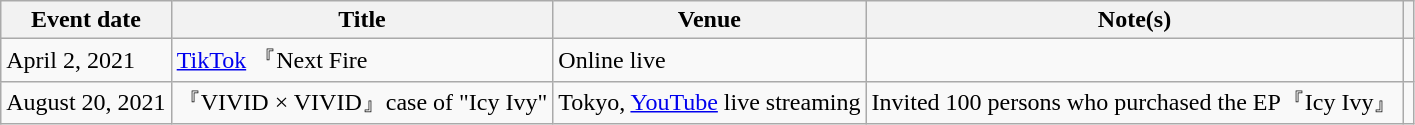<table class=wikitable>
<tr>
<th>Event date</th>
<th>Title</th>
<th>Venue</th>
<th>Note(s)</th>
<th></th>
</tr>
<tr>
<td>April 2, 2021</td>
<td><a href='#'>TikTok</a> 『Next Fire</td>
<td>Online live</td>
<td></td>
<td></td>
</tr>
<tr>
<td>August 20, 2021</td>
<td>『VIVID × VIVID』case of "Icy Ivy"</td>
<td>Tokyo, <a href='#'>YouTube</a> live streaming</td>
<td>Invited 100 persons who purchased the EP『Icy Ivy』</td>
<td></td>
</tr>
</table>
